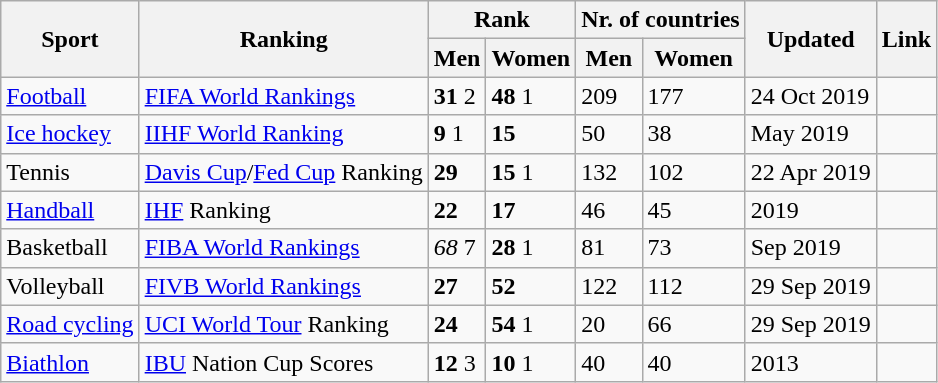<table class="wikitable">
<tr>
<th rowspan="2">Sport</th>
<th rowspan="2">Ranking</th>
<th colspan="2">Rank</th>
<th colspan="2">Nr. of countries</th>
<th rowspan="2">Updated</th>
<th rowspan="2">Link</th>
</tr>
<tr>
<th data-sort-type="number">Men</th>
<th data-sort-type="number">Women</th>
<th data-sort-type="number">Men</th>
<th data-sort-type="number">Women</th>
</tr>
<tr>
<td><a href='#'>Football</a></td>
<td><a href='#'>FIFA World Rankings</a></td>
<td><strong>31</strong>  2</td>
<td><strong>48</strong>  1</td>
<td>209</td>
<td>177</td>
<td>24 Oct 2019</td>
<td></td>
</tr>
<tr>
<td><a href='#'>Ice hockey</a></td>
<td><a href='#'>IIHF World Ranking</a></td>
<td><strong>9</strong>  1</td>
<td><strong>15</strong> </td>
<td>50</td>
<td>38</td>
<td>May 2019</td>
<td></td>
</tr>
<tr>
<td>Tennis</td>
<td><a href='#'>Davis Cup</a>/<a href='#'>Fed Cup</a> Ranking</td>
<td><strong>29</strong> </td>
<td><strong>15</strong>  1</td>
<td>132</td>
<td>102</td>
<td>22 Apr 2019</td>
<td></td>
</tr>
<tr>
<td><a href='#'>Handball</a></td>
<td><a href='#'>IHF</a> Ranking</td>
<td><strong>22</strong></td>
<td><strong>17</strong></td>
<td>46</td>
<td>45</td>
<td>2019</td>
<td></td>
</tr>
<tr>
<td>Basketball</td>
<td><a href='#'>FIBA World Rankings</a></td>
<td><em>68</em>  7</td>
<td><strong>28</strong>  1</td>
<td>81</td>
<td>73</td>
<td>Sep 2019</td>
<td></td>
</tr>
<tr>
<td>Volleyball</td>
<td><a href='#'>FIVB World Rankings</a></td>
<td><strong>27</strong> </td>
<td><strong>52</strong> </td>
<td>122</td>
<td>112</td>
<td>29 Sep 2019</td>
<td></td>
</tr>
<tr>
<td><a href='#'>Road cycling</a></td>
<td><a href='#'>UCI World Tour</a> Ranking</td>
<td><strong>24</strong> </td>
<td><strong>54</strong>  1</td>
<td>20</td>
<td>66</td>
<td>29 Sep 2019</td>
<td></td>
</tr>
<tr>
<td><a href='#'>Biathlon</a></td>
<td><a href='#'>IBU</a> Nation Cup Scores</td>
<td><strong>12</strong>  3</td>
<td><strong>10</strong> 1</td>
<td>40</td>
<td>40</td>
<td>2013</td>
<td></td>
</tr>
</table>
